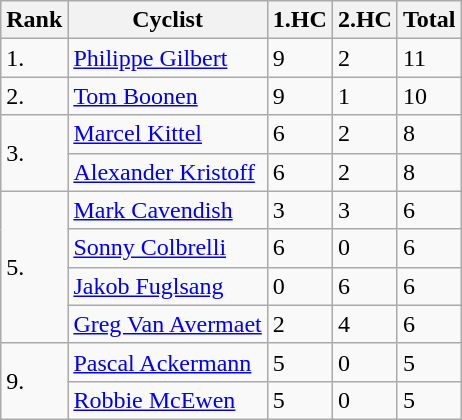<table class=wikitable>
<tr>
<th>Rank</th>
<th>Cyclist</th>
<th>1.HC</th>
<th>2.HC</th>
<th>Total</th>
</tr>
<tr>
<td>1.</td>
<td> <a href='#'>Philippe Gilbert</a></td>
<td>9</td>
<td>2</td>
<td>11</td>
</tr>
<tr>
<td>2.</td>
<td> <a href='#'>Tom Boonen</a></td>
<td>9</td>
<td>1</td>
<td>10</td>
</tr>
<tr>
<td rowspan=2>3.</td>
<td> <a href='#'>Marcel Kittel</a></td>
<td>6</td>
<td>2</td>
<td>8</td>
</tr>
<tr>
<td> <a href='#'>Alexander Kristoff</a></td>
<td>6</td>
<td>2</td>
<td>8</td>
</tr>
<tr>
<td rowspan=4>5.</td>
<td> <a href='#'>Mark Cavendish</a></td>
<td>3</td>
<td>3</td>
<td>6</td>
</tr>
<tr>
<td> <a href='#'>Sonny Colbrelli</a></td>
<td>6</td>
<td>0</td>
<td>6</td>
</tr>
<tr>
<td> <a href='#'>Jakob Fuglsang</a></td>
<td>0</td>
<td>6</td>
<td>6</td>
</tr>
<tr>
<td> <a href='#'>Greg Van Avermaet</a></td>
<td>2</td>
<td>4</td>
<td>6</td>
</tr>
<tr>
<td rowspan=2>9.</td>
<td> <a href='#'>Pascal Ackermann</a></td>
<td>5</td>
<td>0</td>
<td>5</td>
</tr>
<tr>
<td> <a href='#'>Robbie McEwen</a></td>
<td>5</td>
<td>0</td>
<td>5</td>
</tr>
</table>
